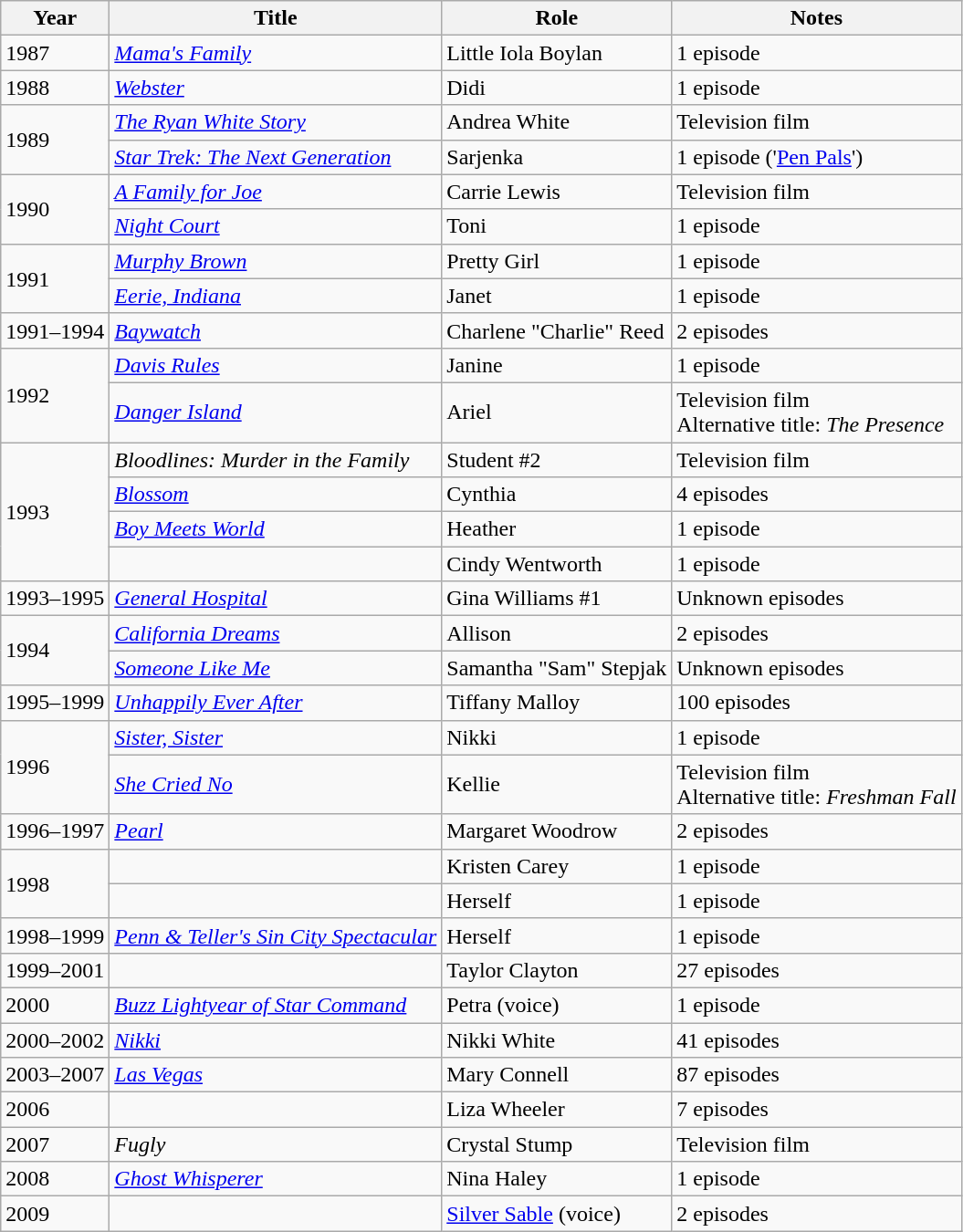<table class="wikitable sortable">
<tr>
<th>Year</th>
<th>Title</th>
<th>Role</th>
<th class="unsortable">Notes</th>
</tr>
<tr>
<td>1987</td>
<td><em><a href='#'>Mama's Family</a></em></td>
<td>Little Iola Boylan</td>
<td>1 episode</td>
</tr>
<tr>
<td>1988</td>
<td><em><a href='#'>Webster</a></em></td>
<td>Didi</td>
<td>1 episode</td>
</tr>
<tr>
<td rowspan=2>1989</td>
<td><em><a href='#'>The Ryan White Story</a></em></td>
<td>Andrea White</td>
<td>Television film</td>
</tr>
<tr>
<td><em><a href='#'>Star Trek: The Next Generation</a></em></td>
<td>Sarjenka</td>
<td>1 episode ('<a href='#'>Pen Pals</a>')</td>
</tr>
<tr>
<td rowspan=2>1990</td>
<td><em><a href='#'>A Family for Joe</a></em></td>
<td>Carrie Lewis</td>
<td>Television film</td>
</tr>
<tr>
<td><em><a href='#'>Night Court</a></em></td>
<td>Toni</td>
<td>1 episode</td>
</tr>
<tr>
<td rowspan=2>1991</td>
<td><em><a href='#'>Murphy Brown</a></em></td>
<td>Pretty Girl</td>
<td>1 episode</td>
</tr>
<tr>
<td><em><a href='#'>Eerie, Indiana</a></em></td>
<td>Janet</td>
<td>1 episode</td>
</tr>
<tr>
<td>1991–1994</td>
<td><em><a href='#'>Baywatch</a></em></td>
<td>Charlene "Charlie" Reed</td>
<td>2 episodes</td>
</tr>
<tr>
<td rowspan=2>1992</td>
<td><em><a href='#'>Davis Rules</a></em></td>
<td>Janine</td>
<td>1 episode</td>
</tr>
<tr>
<td><em><a href='#'>Danger Island</a></em></td>
<td>Ariel</td>
<td>Television film<br>Alternative title: <em>The Presence</em></td>
</tr>
<tr>
<td rowspan=4>1993</td>
<td><em>Bloodlines: Murder in the Family</em></td>
<td>Student #2</td>
<td>Television film</td>
</tr>
<tr>
<td><em><a href='#'>Blossom</a></em></td>
<td>Cynthia</td>
<td>4 episodes</td>
</tr>
<tr>
<td><em><a href='#'>Boy Meets World</a></em></td>
<td>Heather</td>
<td>1 episode</td>
</tr>
<tr>
<td><em></em></td>
<td>Cindy Wentworth</td>
<td>1 episode</td>
</tr>
<tr>
<td>1993–1995</td>
<td><em><a href='#'>General Hospital</a></em></td>
<td>Gina Williams #1</td>
<td>Unknown episodes</td>
</tr>
<tr>
<td rowspan=2>1994</td>
<td><em><a href='#'>California Dreams</a></em></td>
<td>Allison</td>
<td>2 episodes</td>
</tr>
<tr>
<td><em><a href='#'>Someone Like Me</a></em></td>
<td>Samantha "Sam" Stepjak</td>
<td>Unknown episodes</td>
</tr>
<tr>
<td>1995–1999</td>
<td><em><a href='#'>Unhappily Ever After</a></em></td>
<td>Tiffany Malloy</td>
<td>100 episodes</td>
</tr>
<tr>
<td rowspan=2>1996</td>
<td><em><a href='#'>Sister, Sister</a></em></td>
<td>Nikki</td>
<td>1 episode</td>
</tr>
<tr>
<td><em><a href='#'>She Cried No</a></em></td>
<td>Kellie</td>
<td>Television film<br>Alternative title: <em>Freshman Fall</em></td>
</tr>
<tr>
<td>1996–1997</td>
<td><em><a href='#'>Pearl</a></em></td>
<td>Margaret Woodrow</td>
<td>2 episodes</td>
</tr>
<tr>
<td rowspan=2>1998</td>
<td><em></em></td>
<td>Kristen Carey</td>
<td>1 episode</td>
</tr>
<tr>
<td><em></em></td>
<td>Herself</td>
<td>1 episode</td>
</tr>
<tr>
<td>1998–1999</td>
<td><em><a href='#'>Penn & Teller's Sin City Spectacular</a></em></td>
<td>Herself</td>
<td>1 episode</td>
</tr>
<tr>
<td>1999–2001</td>
<td><em></em></td>
<td>Taylor Clayton</td>
<td>27 episodes</td>
</tr>
<tr>
<td>2000</td>
<td><em><a href='#'>Buzz Lightyear of Star Command</a></em></td>
<td>Petra (voice)</td>
<td>1 episode</td>
</tr>
<tr>
<td>2000–2002</td>
<td><em><a href='#'>Nikki</a></em></td>
<td>Nikki White</td>
<td>41 episodes</td>
</tr>
<tr>
<td>2003–2007</td>
<td><em><a href='#'>Las Vegas</a></em></td>
<td>Mary Connell</td>
<td>87 episodes</td>
</tr>
<tr>
<td>2006</td>
<td><em></em></td>
<td>Liza Wheeler</td>
<td>7 episodes</td>
</tr>
<tr>
<td>2007</td>
<td><em>Fugly</em></td>
<td>Crystal Stump</td>
<td>Television film</td>
</tr>
<tr>
<td>2008</td>
<td><em><a href='#'>Ghost Whisperer</a></em></td>
<td>Nina Haley</td>
<td>1 episode</td>
</tr>
<tr>
<td>2009</td>
<td><em></em></td>
<td><a href='#'>Silver Sable</a> (voice)</td>
<td>2 episodes</td>
</tr>
</table>
